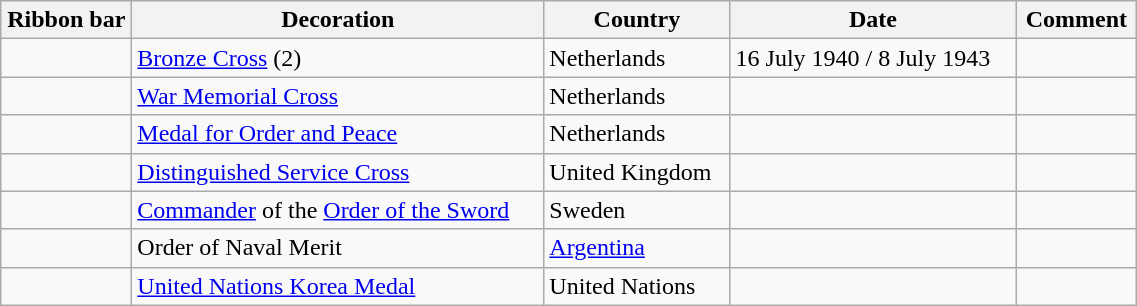<table class="wikitable" style="width:60%;">
<tr>
<th style="width:80px;">Ribbon bar</th>
<th>Decoration</th>
<th>Country</th>
<th>Date</th>
<th>Comment</th>
</tr>
<tr>
<td><span></span></td>
<td><a href='#'>Bronze Cross</a> (2)</td>
<td>Netherlands</td>
<td>16 July 1940 / 8 July 1943</td>
<td></td>
</tr>
<tr>
<td></td>
<td><a href='#'>War Memorial Cross</a></td>
<td>Netherlands</td>
<td></td>
<td></td>
</tr>
<tr>
<td></td>
<td><a href='#'>Medal for Order and Peace</a></td>
<td>Netherlands</td>
<td></td>
<td></td>
</tr>
<tr>
<td></td>
<td><a href='#'>Distinguished Service Cross</a></td>
<td>United Kingdom</td>
<td></td>
<td></td>
</tr>
<tr>
<td></td>
<td><a href='#'>Commander</a> of the <a href='#'>Order of the Sword</a></td>
<td>Sweden</td>
<td></td>
<td></td>
</tr>
<tr>
<td></td>
<td>Order of Naval Merit</td>
<td><a href='#'>Argentina</a></td>
<td></td>
<td></td>
</tr>
<tr>
<td></td>
<td><a href='#'>United Nations Korea Medal</a></td>
<td>United Nations</td>
<td></td>
<td></td>
</tr>
</table>
